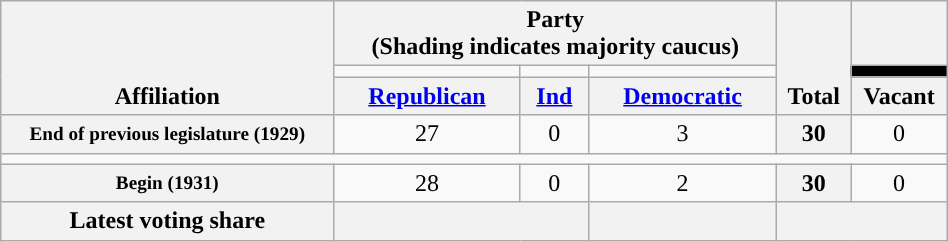<table class=wikitable style="text-align:center; width:50%">
<tr style="vertical-align:bottom;">
<th rowspan=3>Affiliation</th>
<th colspan=3>Party <div>(Shading indicates majority caucus)</div></th>
<th rowspan=3>Total</th>
<th></th>
</tr>
<tr style="height:5px">
<td style="background-color:"></td>
<td style="background-color:"></td>
<td style="background-color:"></td>
<td style="background-color:black"></td>
</tr>
<tr>
<th><a href='#'>Republican</a></th>
<th><a href='#'>Ind</a></th>
<th><a href='#'>Democratic</a></th>
<th>Vacant</th>
</tr>
<tr>
<th nowrap style="font-size:80%">End of previous legislature (1929)</th>
<td>27</td>
<td>0</td>
<td>3</td>
<th>30</th>
<td>0</td>
</tr>
<tr>
<td colspan=6></td>
</tr>
<tr>
<th nowrap style="font-size:80%">Begin (1931)</th>
<td>28</td>
<td>0</td>
<td>2</td>
<th>30</th>
<td>0</td>
</tr>
<tr>
<th>Latest voting share</th>
<th colspan=2 ></th>
<th></th>
<th colspan=2></th>
</tr>
</table>
